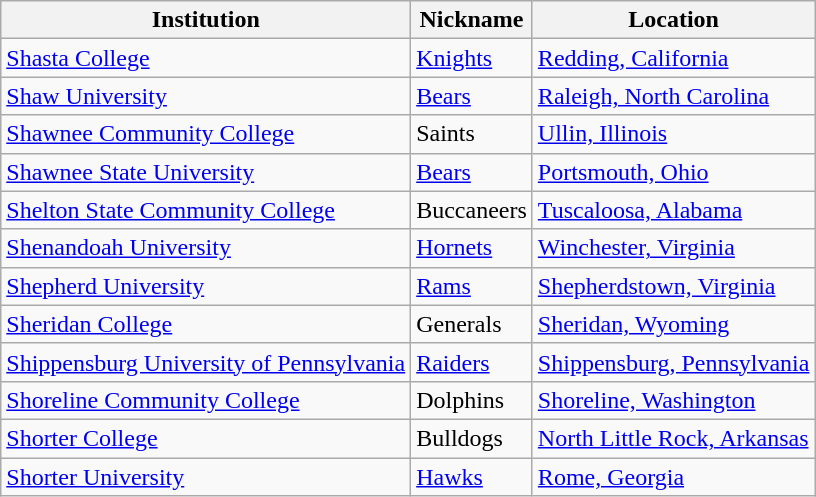<table class="wikitable">
<tr>
<th>Institution</th>
<th>Nickname</th>
<th>Location</th>
</tr>
<tr>
<td><a href='#'>Shasta College</a></td>
<td><a href='#'>Knights</a></td>
<td><a href='#'>Redding, California</a></td>
</tr>
<tr>
<td><a href='#'>Shaw University</a></td>
<td><a href='#'>Bears</a></td>
<td><a href='#'>Raleigh, North Carolina</a></td>
</tr>
<tr>
<td><a href='#'>Shawnee Community College</a></td>
<td>Saints</td>
<td><a href='#'>Ullin, Illinois</a></td>
</tr>
<tr>
<td><a href='#'>Shawnee State University</a></td>
<td><a href='#'>Bears</a></td>
<td><a href='#'>Portsmouth, Ohio</a></td>
</tr>
<tr>
<td><a href='#'>Shelton State Community College</a></td>
<td>Buccaneers</td>
<td><a href='#'>Tuscaloosa, Alabama</a></td>
</tr>
<tr>
<td><a href='#'>Shenandoah University</a></td>
<td><a href='#'>Hornets</a></td>
<td><a href='#'>Winchester, Virginia</a></td>
</tr>
<tr>
<td><a href='#'>Shepherd University</a></td>
<td><a href='#'>Rams</a></td>
<td><a href='#'>Shepherdstown, Virginia</a></td>
</tr>
<tr>
<td><a href='#'>Sheridan College</a></td>
<td>Generals</td>
<td><a href='#'>Sheridan, Wyoming</a></td>
</tr>
<tr>
<td><a href='#'>Shippensburg University of Pennsylvania</a></td>
<td><a href='#'>Raiders</a></td>
<td><a href='#'>Shippensburg, Pennsylvania</a></td>
</tr>
<tr>
<td><a href='#'>Shoreline Community College</a></td>
<td>Dolphins</td>
<td><a href='#'>Shoreline, Washington</a></td>
</tr>
<tr>
<td><a href='#'>Shorter College</a></td>
<td>Bulldogs</td>
<td><a href='#'>North Little Rock, Arkansas</a></td>
</tr>
<tr>
<td><a href='#'>Shorter University</a></td>
<td><a href='#'>Hawks</a></td>
<td><a href='#'>Rome, Georgia</a></td>
</tr>
</table>
